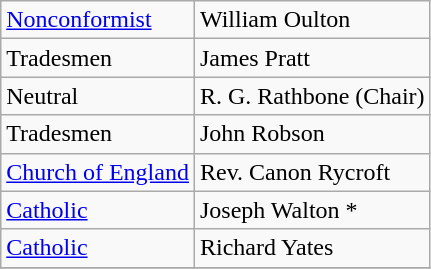<table class="wikitable">
<tr>
<td><a href='#'>Nonconformist</a></td>
<td>William Oulton</td>
</tr>
<tr>
<td>Tradesmen</td>
<td>James Pratt</td>
</tr>
<tr>
<td>Neutral</td>
<td>R. G. Rathbone (Chair)</td>
</tr>
<tr>
<td>Tradesmen</td>
<td>John Robson</td>
</tr>
<tr>
<td><a href='#'>Church of England</a></td>
<td>Rev. Canon Rycroft</td>
</tr>
<tr>
<td><a href='#'>Catholic</a></td>
<td>Joseph Walton *</td>
</tr>
<tr>
<td><a href='#'>Catholic</a></td>
<td>Richard Yates</td>
</tr>
<tr>
</tr>
</table>
